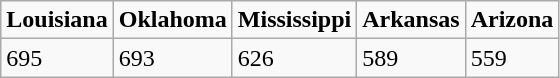<table class="wikitable">
<tr>
<td><strong>Louisiana</strong></td>
<td><strong>Oklahoma</strong></td>
<td><strong>Mississippi</strong></td>
<td><strong>Arkansas</strong></td>
<td><strong> Arizona</strong></td>
</tr>
<tr>
<td>695</td>
<td>693</td>
<td>626</td>
<td>589</td>
<td>559</td>
</tr>
</table>
